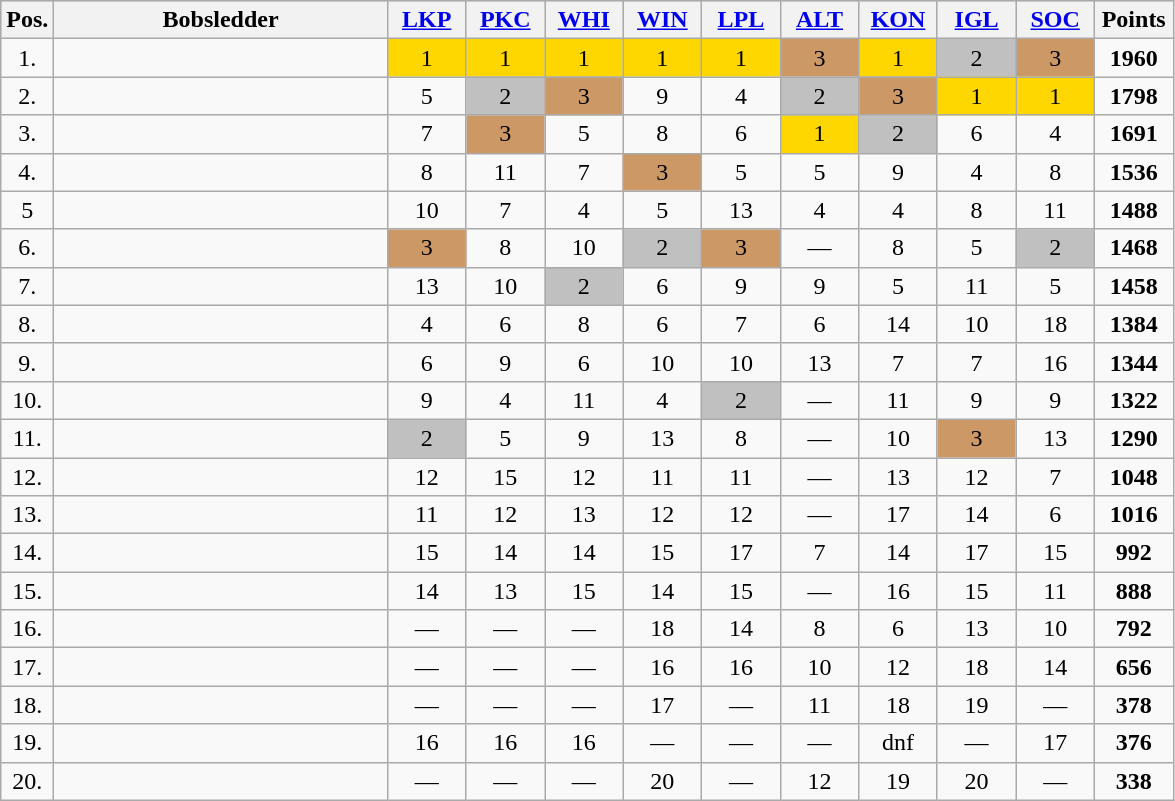<table class=wikitable  bgcolor="#f7f8ff" cellpadding="3" cellspacing="0" border="1" style="text-align:center; border: grey solid 1px; border-collapse: collapse;">
<tr bgcolor="#CCCCCC">
<th width="10">Pos.</th>
<th width="215">Bobsledder</th>
<th width="45"><a href='#'>LKP</a></th>
<th width="45"><a href='#'>PKC</a></th>
<th width="45"><a href='#'>WHI</a></th>
<th width="45"><a href='#'>WIN</a></th>
<th width="45"><a href='#'>LPL</a></th>
<th width="45"><a href='#'>ALT</a></th>
<th width="45"><a href='#'>KON</a></th>
<th width="45"><a href='#'>IGL</a></th>
<th width="45"><a href='#'>SOC</a></th>
<th width="45">Points</th>
</tr>
<tr>
<td>1.</td>
<td align="left"></td>
<td bgcolor="gold">1</td>
<td bgcolor="gold">1</td>
<td bgcolor="gold">1</td>
<td bgcolor="gold">1</td>
<td bgcolor="gold">1</td>
<td bgcolor="cc9966">3</td>
<td bgcolor="gold">1</td>
<td bgcolor="silver">2</td>
<td bgcolor="cc9966">3</td>
<td><strong>1960</strong></td>
</tr>
<tr>
<td>2.</td>
<td align="left"></td>
<td>5</td>
<td bgcolor="silver">2</td>
<td bgcolor="cc9966">3</td>
<td>9</td>
<td>4</td>
<td bgcolor="silver">2</td>
<td bgcolor="cc9966">3</td>
<td bgcolor="gold">1</td>
<td bgcolor="gold">1</td>
<td><strong>1798</strong></td>
</tr>
<tr>
<td>3.</td>
<td align="left"></td>
<td>7</td>
<td bgcolor="cc9966">3</td>
<td>5</td>
<td>8</td>
<td>6</td>
<td bgcolor="gold">1</td>
<td bgcolor="silver">2</td>
<td>6</td>
<td>4</td>
<td><strong>1691</strong></td>
</tr>
<tr>
<td>4.</td>
<td align="left"></td>
<td>8</td>
<td>11</td>
<td>7</td>
<td bgcolor="cc9966">3</td>
<td>5</td>
<td>5</td>
<td>9</td>
<td>4</td>
<td>8</td>
<td><strong>1536</strong></td>
</tr>
<tr>
<td>5</td>
<td align="left"></td>
<td>10</td>
<td>7</td>
<td>4</td>
<td>5</td>
<td>13</td>
<td>4</td>
<td>4</td>
<td>8</td>
<td>11</td>
<td><strong>1488</strong></td>
</tr>
<tr>
<td>6.</td>
<td align="left"></td>
<td bgcolor="cc9966">3</td>
<td>8</td>
<td>10</td>
<td bgcolor="silver">2</td>
<td bgcolor="cc9966">3</td>
<td>—</td>
<td>8</td>
<td>5</td>
<td bgcolor="silver">2</td>
<td><strong>1468</strong></td>
</tr>
<tr>
<td>7.</td>
<td align="left"></td>
<td>13</td>
<td>10</td>
<td bgcolor="silver">2</td>
<td>6</td>
<td>9</td>
<td>9</td>
<td>5</td>
<td>11</td>
<td>5</td>
<td><strong>1458</strong></td>
</tr>
<tr>
<td>8.</td>
<td align="left"></td>
<td>4</td>
<td>6</td>
<td>8</td>
<td>6</td>
<td>7</td>
<td>6</td>
<td>14</td>
<td>10</td>
<td>18</td>
<td><strong>1384</strong></td>
</tr>
<tr>
<td>9.</td>
<td align="left"></td>
<td>6</td>
<td>9</td>
<td>6</td>
<td>10</td>
<td>10</td>
<td>13</td>
<td>7</td>
<td>7</td>
<td>16</td>
<td><strong>1344</strong></td>
</tr>
<tr>
<td>10.</td>
<td align="left"></td>
<td>9</td>
<td>4</td>
<td>11</td>
<td>4</td>
<td bgcolor="silver">2</td>
<td>—</td>
<td>11</td>
<td>9</td>
<td>9</td>
<td><strong>1322</strong></td>
</tr>
<tr>
<td>11.</td>
<td align="left"></td>
<td bgcolor="silver">2</td>
<td>5</td>
<td>9</td>
<td>13</td>
<td>8</td>
<td>—</td>
<td>10</td>
<td bgcolor="cc9966">3</td>
<td>13</td>
<td><strong>1290</strong></td>
</tr>
<tr>
<td>12.</td>
<td align="left"></td>
<td>12</td>
<td>15</td>
<td>12</td>
<td>11</td>
<td>11</td>
<td>—</td>
<td>13</td>
<td>12</td>
<td>7</td>
<td><strong>1048</strong></td>
</tr>
<tr>
<td>13.</td>
<td align="left"></td>
<td>11</td>
<td>12</td>
<td>13</td>
<td>12</td>
<td>12</td>
<td>—</td>
<td>17</td>
<td>14</td>
<td>6</td>
<td><strong>1016</strong></td>
</tr>
<tr>
<td>14.</td>
<td align="left"></td>
<td>15</td>
<td>14</td>
<td>14</td>
<td>15</td>
<td>17</td>
<td>7</td>
<td>14</td>
<td>17</td>
<td>15</td>
<td><strong>992</strong></td>
</tr>
<tr>
<td>15.</td>
<td align="left"></td>
<td>14</td>
<td>13</td>
<td>15</td>
<td>14</td>
<td>15</td>
<td>—</td>
<td>16</td>
<td>15</td>
<td>11</td>
<td><strong>888</strong></td>
</tr>
<tr>
<td>16.</td>
<td align="left"></td>
<td>—</td>
<td>—</td>
<td>—</td>
<td>18</td>
<td>14</td>
<td>8</td>
<td>6</td>
<td>13</td>
<td>10</td>
<td><strong>792</strong></td>
</tr>
<tr>
<td>17.</td>
<td align="left"></td>
<td>—</td>
<td>—</td>
<td>—</td>
<td>16</td>
<td>16</td>
<td>10</td>
<td>12</td>
<td>18</td>
<td>14</td>
<td><strong>656</strong></td>
</tr>
<tr>
<td>18.</td>
<td align="left"></td>
<td>—</td>
<td>—</td>
<td>—</td>
<td>17</td>
<td>—</td>
<td>11</td>
<td>18</td>
<td>19</td>
<td>—</td>
<td><strong>378</strong></td>
</tr>
<tr>
<td>19.</td>
<td align="left"></td>
<td>16</td>
<td>16</td>
<td>16</td>
<td>—</td>
<td>—</td>
<td>—</td>
<td>dnf</td>
<td>—</td>
<td>17</td>
<td><strong>376</strong></td>
</tr>
<tr>
<td>20.</td>
<td align="left"></td>
<td>—</td>
<td>—</td>
<td>—</td>
<td>20</td>
<td>—</td>
<td>12</td>
<td>19</td>
<td>20</td>
<td>—</td>
<td><strong>338</strong></td>
</tr>
</table>
